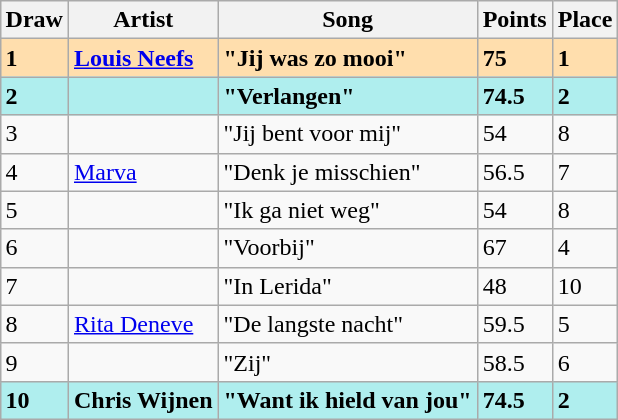<table class="sortable wikitable" style="margin: 1em auto 1em auto">
<tr>
<th>Draw</th>
<th>Artist</th>
<th>Song</th>
<th>Points</th>
<th>Place</th>
</tr>
<tr style="background:navajowhite;font-weight:bold;">
<td>1</td>
<td><a href='#'>Louis Neefs</a></td>
<td>"Jij was zo mooi"</td>
<td>75</td>
<td>1</td>
</tr>
<tr style="background:paleturquoise;font-weight:bold;">
<td>2</td>
<td></td>
<td>"Verlangen"</td>
<td>74.5</td>
<td>2</td>
</tr>
<tr>
<td>3</td>
<td></td>
<td>"Jij bent voor mij"</td>
<td>54</td>
<td>8</td>
</tr>
<tr>
<td>4</td>
<td><a href='#'>Marva</a></td>
<td>"Denk je misschien"</td>
<td>56.5</td>
<td>7</td>
</tr>
<tr>
<td>5</td>
<td></td>
<td>"Ik ga niet weg"</td>
<td>54</td>
<td>8</td>
</tr>
<tr>
<td>6</td>
<td></td>
<td>"Voorbij"</td>
<td>67</td>
<td>4</td>
</tr>
<tr>
<td>7</td>
<td></td>
<td>"In Lerida"</td>
<td>48</td>
<td>10</td>
</tr>
<tr>
<td>8</td>
<td><a href='#'>Rita Deneve</a></td>
<td>"De langste nacht"</td>
<td>59.5</td>
<td>5</td>
</tr>
<tr>
<td>9</td>
<td></td>
<td>"Zij"</td>
<td>58.5</td>
<td>6</td>
</tr>
<tr style="background:paleturquoise;font-weight:bold;">
<td>10</td>
<td>Chris Wijnen</td>
<td>"Want ik hield van jou"</td>
<td>74.5</td>
<td>2</td>
</tr>
</table>
